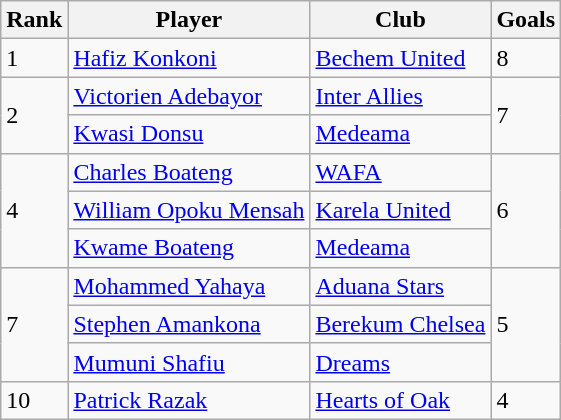<table class="wikitable">
<tr>
<th>Rank</th>
<th>Player</th>
<th>Club</th>
<th>Goals</th>
</tr>
<tr>
<td>1</td>
<td> <a href='#'>Hafiz Konkoni</a></td>
<td><a href='#'>Bechem United</a></td>
<td>8</td>
</tr>
<tr>
<td rowspan="2">2</td>
<td> <a href='#'>Victorien Adebayor</a></td>
<td><a href='#'>Inter Allies</a></td>
<td rowspan="2">7</td>
</tr>
<tr>
<td> <a href='#'>Kwasi Donsu</a></td>
<td><a href='#'>Medeama</a></td>
</tr>
<tr>
<td rowspan="3">4</td>
<td> <a href='#'>Charles Boateng</a></td>
<td><a href='#'>WAFA</a></td>
<td rowspan="3">6</td>
</tr>
<tr>
<td> <a href='#'>William Opoku Mensah</a></td>
<td><a href='#'>Karela United</a></td>
</tr>
<tr>
<td> <a href='#'>Kwame Boateng</a></td>
<td><a href='#'>Medeama</a></td>
</tr>
<tr>
<td rowspan="3">7</td>
<td> <a href='#'>Mohammed Yahaya</a></td>
<td><a href='#'>Aduana Stars</a></td>
<td rowspan="3">5</td>
</tr>
<tr>
<td> <a href='#'>Stephen Amankona</a></td>
<td><a href='#'>Berekum Chelsea</a></td>
</tr>
<tr>
<td> <a href='#'>Mumuni Shafiu</a></td>
<td><a href='#'>Dreams</a></td>
</tr>
<tr>
<td>10</td>
<td> <a href='#'>Patrick Razak</a></td>
<td><a href='#'>Hearts of Oak</a></td>
<td>4</td>
</tr>
</table>
